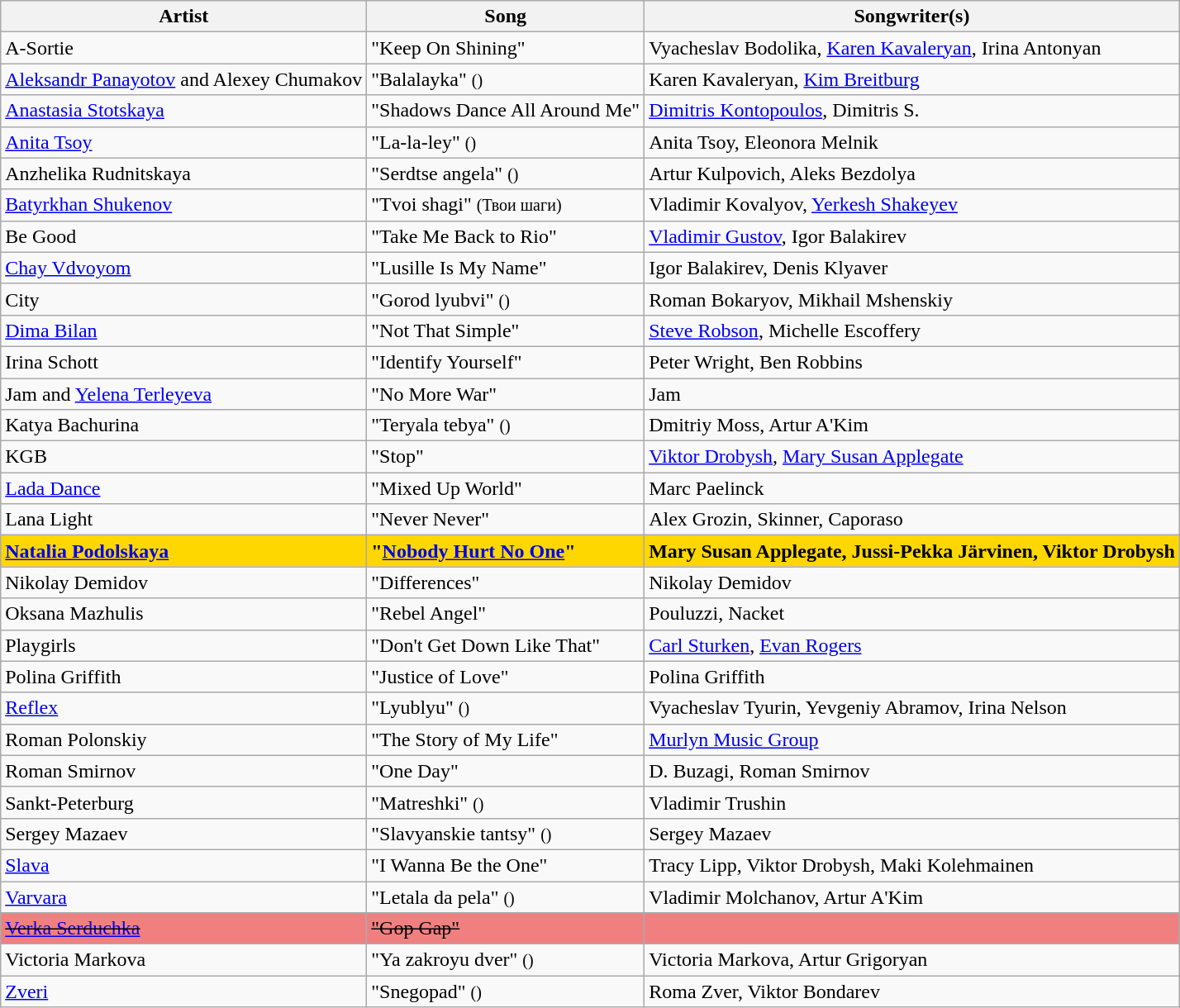<table class="sortable wikitable" style="margin: 1em auto 1em auto">
<tr>
<th>Artist</th>
<th>Song</th>
<th>Songwriter(s)</th>
</tr>
<tr>
<td>A-Sortie</td>
<td>"Keep On Shining"</td>
<td>Vyacheslav Bodolika, <a href='#'>Karen Kavaleryan</a>, Irina Antonyan</td>
</tr>
<tr>
<td><a href='#'>Aleksandr Panayotov</a> and Alexey Chumakov</td>
<td>"Balalayka" <small>()</small></td>
<td>Karen Kavaleryan, <a href='#'>Kim Breitburg</a></td>
</tr>
<tr>
<td><a href='#'>Anastasia Stotskaya</a></td>
<td>"Shadows Dance All Around Me"</td>
<td><a href='#'>Dimitris Kontopoulos</a>, Dimitris S.</td>
</tr>
<tr>
<td><a href='#'>Anita Tsoy</a></td>
<td>"La-la-ley" <small>()</small></td>
<td>Anita Tsoy, Eleonora Melnik</td>
</tr>
<tr>
<td>Anzhelika Rudnitskaya</td>
<td>"Serdtse angela" <small>()</small></td>
<td>Artur Kulpovich, Aleks Bezdolya</td>
</tr>
<tr>
<td><a href='#'>Batyrkhan Shukenov</a></td>
<td>"Tvoi shagi" <small>(Твои шаги)</small></td>
<td>Vladimir Kovalyov, <a href='#'>Yerkesh Shakeyev</a></td>
</tr>
<tr>
<td>Be Good</td>
<td>"Take Me Back to Rio"</td>
<td><a href='#'>Vladimir Gustov</a>, Igor Balakirev</td>
</tr>
<tr>
<td><a href='#'>Chay Vdvoyom</a></td>
<td>"Lusille Is My Name"</td>
<td>Igor Balakirev, Denis Klyaver</td>
</tr>
<tr>
<td>City</td>
<td>"Gorod lyubvi" <small>()</small></td>
<td>Roman Bokaryov, Mikhail Mshenskiy</td>
</tr>
<tr>
<td><a href='#'>Dima Bilan</a></td>
<td>"Not That Simple"</td>
<td><a href='#'>Steve Robson</a>, Michelle Escoffery</td>
</tr>
<tr>
<td>Irina Schott</td>
<td>"Identify Yourself"</td>
<td>Peter Wright, Ben Robbins</td>
</tr>
<tr>
<td>Jam and <a href='#'>Yelena Terleyeva</a></td>
<td>"No More War"</td>
<td>Jam</td>
</tr>
<tr>
<td>Katya Bachurina</td>
<td>"Teryala tebya" <small>()</small></td>
<td>Dmitriy Moss, Artur A'Kim</td>
</tr>
<tr>
<td>KGB</td>
<td>"Stop"</td>
<td><a href='#'>Viktor Drobysh</a>, <a href='#'>Mary Susan Applegate</a></td>
</tr>
<tr>
<td><a href='#'>Lada Dance</a></td>
<td>"Mixed Up World"</td>
<td>Marc Paelinck</td>
</tr>
<tr>
<td>Lana Light</td>
<td>"Never Never"</td>
<td>Alex Grozin, Skinner, Caporaso</td>
</tr>
<tr style="font-weight:bold; background:gold;">
<td><a href='#'>Natalia Podolskaya</a></td>
<td>"<a href='#'>Nobody Hurt No One</a>"</td>
<td>Mary Susan Applegate, Jussi-Pekka Järvinen, Viktor Drobysh</td>
</tr>
<tr>
<td>Nikolay Demidov</td>
<td>"Differences"</td>
<td>Nikolay Demidov</td>
</tr>
<tr>
<td>Oksana Mazhulis</td>
<td>"Rebel Angel"</td>
<td>Pouluzzi, Nacket</td>
</tr>
<tr>
<td>Playgirls</td>
<td>"Don't Get Down Like That"</td>
<td><a href='#'>Carl Sturken</a>, <a href='#'>Evan Rogers</a></td>
</tr>
<tr>
<td>Polina Griffith</td>
<td>"Justice of Love"</td>
<td>Polina Griffith</td>
</tr>
<tr>
<td><a href='#'>Reflex</a></td>
<td>"Lyublyu" <small>()</small></td>
<td>Vyacheslav Tyurin, Yevgeniy Abramov, Irina Nelson</td>
</tr>
<tr>
<td>Roman Polonskiy</td>
<td>"The Story of My Life"</td>
<td><a href='#'>Murlyn Music Group</a></td>
</tr>
<tr>
<td>Roman Smirnov</td>
<td>"One Day"</td>
<td>D. Buzagi, Roman Smirnov</td>
</tr>
<tr>
<td>Sankt-Peterburg</td>
<td>"Matreshki" <small>()</small></td>
<td>Vladimir Trushin</td>
</tr>
<tr>
<td>Sergey Mazaev</td>
<td>"Slavyanskie tantsy" <small>()</small></td>
<td>Sergey Mazaev</td>
</tr>
<tr>
<td><a href='#'>Slava</a></td>
<td>"I Wanna Be the One"</td>
<td>Tracy Lipp, Viktor Drobysh, Maki Kolehmainen</td>
</tr>
<tr>
<td><a href='#'>Varvara</a></td>
<td>"Letala da pela" <small>()</small></td>
<td>Vladimir Molchanov, Artur A'Kim</td>
</tr>
<tr>
</tr>
<tr style="font-weight; background:#F08080;" |>
<td><s><a href='#'>Verka Serduchka</a></s></td>
<td><s>"Gop Gap"</s></td>
<td></td>
</tr>
<tr>
<td>Victoria Markova</td>
<td>"Ya zakroyu dver" <small>()</small></td>
<td>Victoria Markova, Artur Grigoryan</td>
</tr>
<tr>
<td><a href='#'>Zveri</a></td>
<td>"Snegopad" <small>()</small></td>
<td>Roma Zver, Viktor Bondarev</td>
</tr>
</table>
